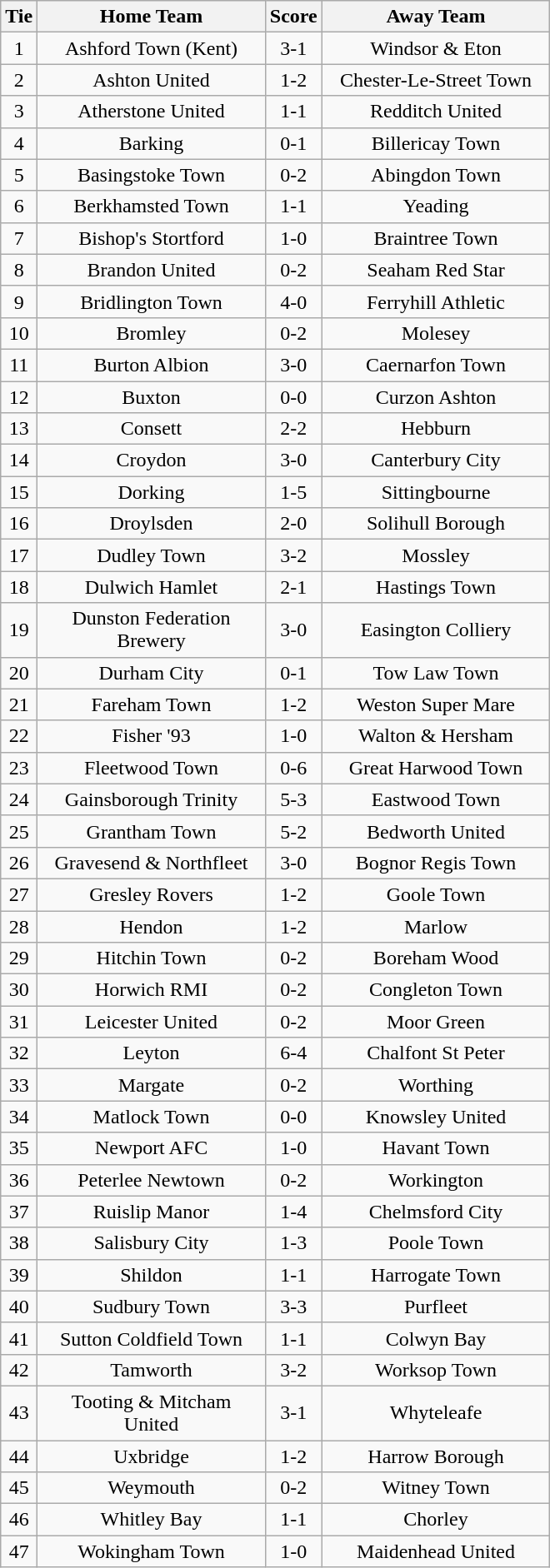<table class="wikitable" style="text-align:center;">
<tr>
<th width=20>Tie</th>
<th width=175>Home Team</th>
<th width=20>Score</th>
<th width=175>Away Team</th>
</tr>
<tr>
<td>1</td>
<td>Ashford Town (Kent)</td>
<td>3-1</td>
<td>Windsor & Eton</td>
</tr>
<tr>
<td>2</td>
<td>Ashton United</td>
<td>1-2</td>
<td>Chester-Le-Street Town</td>
</tr>
<tr>
<td>3</td>
<td>Atherstone United</td>
<td>1-1</td>
<td>Redditch United</td>
</tr>
<tr>
<td>4</td>
<td>Barking</td>
<td>0-1</td>
<td>Billericay Town</td>
</tr>
<tr>
<td>5</td>
<td>Basingstoke Town</td>
<td>0-2</td>
<td>Abingdon Town</td>
</tr>
<tr>
<td>6</td>
<td>Berkhamsted Town</td>
<td>1-1</td>
<td>Yeading</td>
</tr>
<tr>
<td>7</td>
<td>Bishop's Stortford</td>
<td>1-0</td>
<td>Braintree Town</td>
</tr>
<tr>
<td>8</td>
<td>Brandon United</td>
<td>0-2</td>
<td>Seaham Red Star</td>
</tr>
<tr>
<td>9</td>
<td>Bridlington Town</td>
<td>4-0</td>
<td>Ferryhill Athletic</td>
</tr>
<tr>
<td>10</td>
<td>Bromley</td>
<td>0-2</td>
<td>Molesey</td>
</tr>
<tr>
<td>11</td>
<td>Burton Albion</td>
<td>3-0</td>
<td>Caernarfon Town</td>
</tr>
<tr>
<td>12</td>
<td>Buxton</td>
<td>0-0</td>
<td>Curzon Ashton</td>
</tr>
<tr>
<td>13</td>
<td>Consett</td>
<td>2-2</td>
<td>Hebburn</td>
</tr>
<tr>
<td>14</td>
<td>Croydon</td>
<td>3-0</td>
<td>Canterbury City</td>
</tr>
<tr>
<td>15</td>
<td>Dorking</td>
<td>1-5</td>
<td>Sittingbourne</td>
</tr>
<tr>
<td>16</td>
<td>Droylsden</td>
<td>2-0</td>
<td>Solihull Borough</td>
</tr>
<tr>
<td>17</td>
<td>Dudley Town</td>
<td>3-2</td>
<td>Mossley</td>
</tr>
<tr>
<td>18</td>
<td>Dulwich Hamlet</td>
<td>2-1</td>
<td>Hastings Town</td>
</tr>
<tr>
<td>19</td>
<td>Dunston Federation Brewery</td>
<td>3-0</td>
<td>Easington Colliery</td>
</tr>
<tr>
<td>20</td>
<td>Durham City</td>
<td>0-1</td>
<td>Tow Law Town</td>
</tr>
<tr>
<td>21</td>
<td>Fareham Town</td>
<td>1-2</td>
<td>Weston Super Mare</td>
</tr>
<tr>
<td>22</td>
<td>Fisher '93</td>
<td>1-0</td>
<td>Walton & Hersham</td>
</tr>
<tr>
<td>23</td>
<td>Fleetwood Town</td>
<td>0-6</td>
<td>Great Harwood Town</td>
</tr>
<tr>
<td>24</td>
<td>Gainsborough Trinity</td>
<td>5-3</td>
<td>Eastwood Town</td>
</tr>
<tr>
<td>25</td>
<td>Grantham Town</td>
<td>5-2</td>
<td>Bedworth United</td>
</tr>
<tr>
<td>26</td>
<td>Gravesend & Northfleet</td>
<td>3-0</td>
<td>Bognor Regis Town</td>
</tr>
<tr>
<td>27</td>
<td>Gresley Rovers</td>
<td>1-2</td>
<td>Goole Town</td>
</tr>
<tr>
<td>28</td>
<td>Hendon</td>
<td>1-2</td>
<td>Marlow</td>
</tr>
<tr>
<td>29</td>
<td>Hitchin Town</td>
<td>0-2</td>
<td>Boreham Wood</td>
</tr>
<tr>
<td>30</td>
<td>Horwich RMI</td>
<td>0-2</td>
<td>Congleton Town</td>
</tr>
<tr>
<td>31</td>
<td>Leicester United</td>
<td>0-2</td>
<td>Moor Green</td>
</tr>
<tr>
<td>32</td>
<td>Leyton</td>
<td>6-4</td>
<td>Chalfont St Peter</td>
</tr>
<tr>
<td>33</td>
<td>Margate</td>
<td>0-2</td>
<td>Worthing</td>
</tr>
<tr>
<td>34</td>
<td>Matlock Town</td>
<td>0-0</td>
<td>Knowsley United</td>
</tr>
<tr>
<td>35</td>
<td>Newport AFC</td>
<td>1-0</td>
<td>Havant Town</td>
</tr>
<tr>
<td>36</td>
<td>Peterlee Newtown</td>
<td>0-2</td>
<td>Workington</td>
</tr>
<tr>
<td>37</td>
<td>Ruislip Manor</td>
<td>1-4</td>
<td>Chelmsford City</td>
</tr>
<tr>
<td>38</td>
<td>Salisbury City</td>
<td>1-3</td>
<td>Poole Town</td>
</tr>
<tr>
<td>39</td>
<td>Shildon</td>
<td>1-1</td>
<td>Harrogate Town</td>
</tr>
<tr>
<td>40</td>
<td>Sudbury Town</td>
<td>3-3</td>
<td>Purfleet</td>
</tr>
<tr>
<td>41</td>
<td>Sutton Coldfield Town</td>
<td>1-1</td>
<td>Colwyn Bay</td>
</tr>
<tr>
<td>42</td>
<td>Tamworth</td>
<td>3-2</td>
<td>Worksop Town</td>
</tr>
<tr>
<td>43</td>
<td>Tooting & Mitcham United</td>
<td>3-1</td>
<td>Whyteleafe</td>
</tr>
<tr>
<td>44</td>
<td>Uxbridge</td>
<td>1-2</td>
<td>Harrow Borough</td>
</tr>
<tr>
<td>45</td>
<td>Weymouth</td>
<td>0-2</td>
<td>Witney Town</td>
</tr>
<tr>
<td>46</td>
<td>Whitley Bay</td>
<td>1-1</td>
<td>Chorley</td>
</tr>
<tr>
<td>47</td>
<td>Wokingham Town</td>
<td>1-0</td>
<td>Maidenhead United</td>
</tr>
</table>
